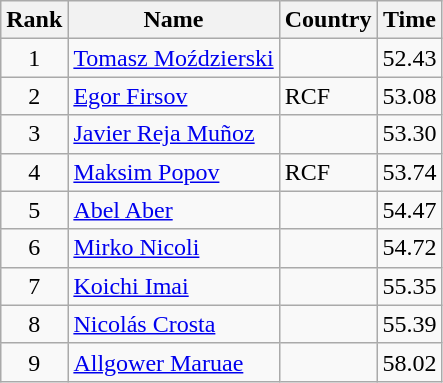<table class="wikitable" style="text-align:center">
<tr>
<th>Rank</th>
<th>Name</th>
<th>Country</th>
<th>Time</th>
</tr>
<tr>
<td>1</td>
<td align="left"><a href='#'>Tomasz Moździerski</a></td>
<td align="left"></td>
<td>52.43</td>
</tr>
<tr>
<td>2</td>
<td align="left"><a href='#'>Egor Firsov</a></td>
<td align="left"> RCF</td>
<td>53.08</td>
</tr>
<tr>
<td>3</td>
<td align="left"><a href='#'>Javier Reja Muñoz</a></td>
<td align="left"></td>
<td>53.30</td>
</tr>
<tr>
<td>4</td>
<td align="left"><a href='#'>Maksim Popov</a></td>
<td align="left"> RCF</td>
<td>53.74</td>
</tr>
<tr>
<td>5</td>
<td align="left"><a href='#'>Abel Aber</a></td>
<td align="left"></td>
<td>54.47</td>
</tr>
<tr>
<td>6</td>
<td align="left"><a href='#'>Mirko Nicoli</a></td>
<td align="left"></td>
<td>54.72</td>
</tr>
<tr>
<td>7</td>
<td align="left"><a href='#'>Koichi Imai</a></td>
<td align="left"></td>
<td>55.35</td>
</tr>
<tr>
<td>8</td>
<td align="left"><a href='#'>Nicolás Crosta</a></td>
<td align="left"></td>
<td>55.39</td>
</tr>
<tr>
<td>9</td>
<td align="left"><a href='#'>Allgower Maruae</a></td>
<td align="left"></td>
<td>58.02</td>
</tr>
</table>
